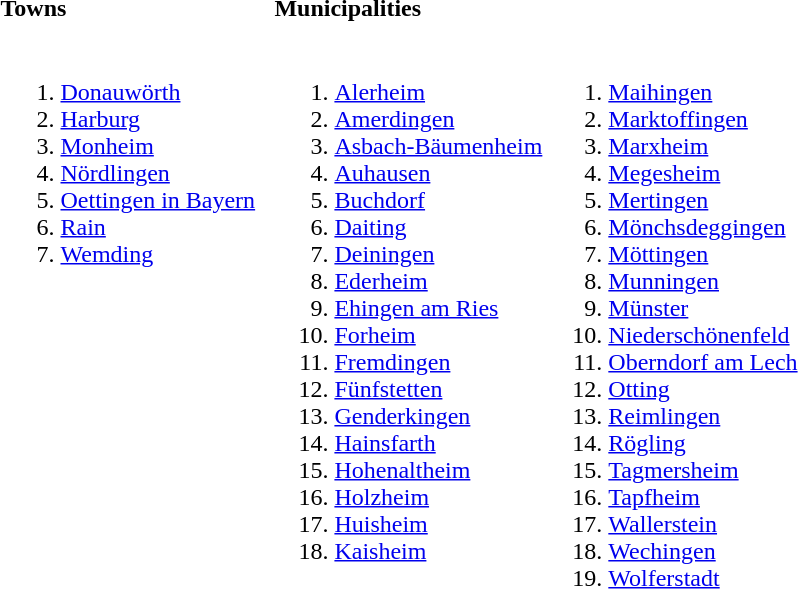<table>
<tr>
<th align=left width=33%>Towns</th>
<th align=left width=33%>Municipalities</th>
</tr>
<tr valign=top>
<td><br><ol><li><a href='#'>Donauwörth</a></li><li><a href='#'>Harburg</a></li><li><a href='#'>Monheim</a></li><li><a href='#'>Nördlingen</a></li><li><a href='#'>Oettingen in Bayern</a></li><li><a href='#'>Rain</a></li><li><a href='#'>Wemding</a></li></ol></td>
<td><br><ol><li><a href='#'>Alerheim</a></li><li><a href='#'>Amerdingen</a></li><li><a href='#'>Asbach-Bäumenheim</a></li><li><a href='#'>Auhausen</a></li><li><a href='#'>Buchdorf</a></li><li><a href='#'>Daiting</a></li><li><a href='#'>Deiningen</a></li><li><a href='#'>Ederheim</a></li><li><a href='#'>Ehingen am Ries</a></li><li><a href='#'>Forheim</a></li><li><a href='#'>Fremdingen</a></li><li><a href='#'>Fünfstetten</a></li><li><a href='#'>Genderkingen</a></li><li><a href='#'>Hainsfarth</a></li><li><a href='#'>Hohenaltheim</a></li><li><a href='#'>Holzheim</a></li><li><a href='#'>Huisheim</a></li><li><a href='#'>Kaisheim</a></li></ol></td>
<td><br><ol>
<li> <a href='#'>Maihingen</a>
<li> <a href='#'>Marktoffingen</a>
<li> <a href='#'>Marxheim</a>
<li> <a href='#'>Megesheim</a>
<li> <a href='#'>Mertingen</a>
<li> <a href='#'>Mönchsdeggingen</a>
<li> <a href='#'>Möttingen</a>
<li> <a href='#'>Munningen</a>
<li> <a href='#'>Münster</a>
<li> <a href='#'>Niederschönenfeld</a>
<li> <a href='#'>Oberndorf am Lech</a>
<li> <a href='#'>Otting</a>
<li> <a href='#'>Reimlingen</a>
<li> <a href='#'>Rögling</a>
<li> <a href='#'>Tagmersheim</a>
<li> <a href='#'>Tapfheim</a>
<li> <a href='#'>Wallerstein</a>
<li> <a href='#'>Wechingen</a>
<li> <a href='#'>Wolferstadt</a>
</ol></td>
</tr>
</table>
